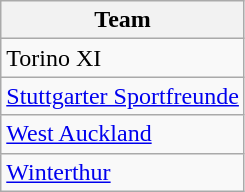<table class="wikitable">
<tr>
<th width= px>Team</th>
</tr>
<tr>
<td> Torino XI </td>
</tr>
<tr>
<td> <a href='#'>Stuttgarter Sportfreunde</a></td>
</tr>
<tr>
<td> <a href='#'>West Auckland</a></td>
</tr>
<tr>
<td> <a href='#'>Winterthur</a></td>
</tr>
</table>
